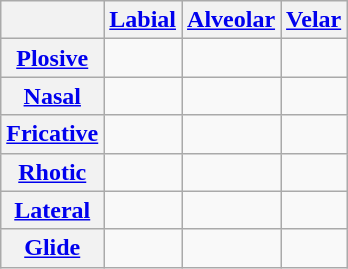<table class="wikitable" style="text-align:center">
<tr>
<th></th>
<th><a href='#'>Labial</a></th>
<th><a href='#'>Alveolar</a></th>
<th><a href='#'>Velar</a></th>
</tr>
<tr>
<th><a href='#'>Plosive</a></th>
<td> </td>
<td> </td>
<td> </td>
</tr>
<tr>
<th><a href='#'>Nasal</a></th>
<td></td>
<td></td>
<td></td>
</tr>
<tr>
<th><a href='#'>Fricative</a></th>
<td></td>
<td></td>
<td></td>
</tr>
<tr>
<th><a href='#'>Rhotic</a></th>
<td></td>
<td></td>
<td></td>
</tr>
<tr>
<th><a href='#'>Lateral</a></th>
<td></td>
<td></td>
<td></td>
</tr>
<tr>
<th><a href='#'>Glide</a></th>
<td></td>
<td></td>
<td></td>
</tr>
</table>
